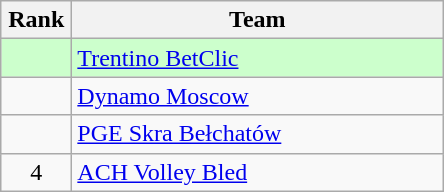<table class="wikitable" style="text-align: center;">
<tr>
<th width=40>Rank</th>
<th width=240>Team</th>
</tr>
<tr bgcolor=#CCFFCC>
<td></td>
<td align=left> <a href='#'>Trentino BetClic</a></td>
</tr>
<tr>
<td></td>
<td align=left> <a href='#'>Dynamo Moscow</a></td>
</tr>
<tr>
<td></td>
<td align=left> <a href='#'>PGE Skra Bełchatów</a></td>
</tr>
<tr>
<td>4</td>
<td align=left> <a href='#'>ACH Volley Bled</a></td>
</tr>
</table>
